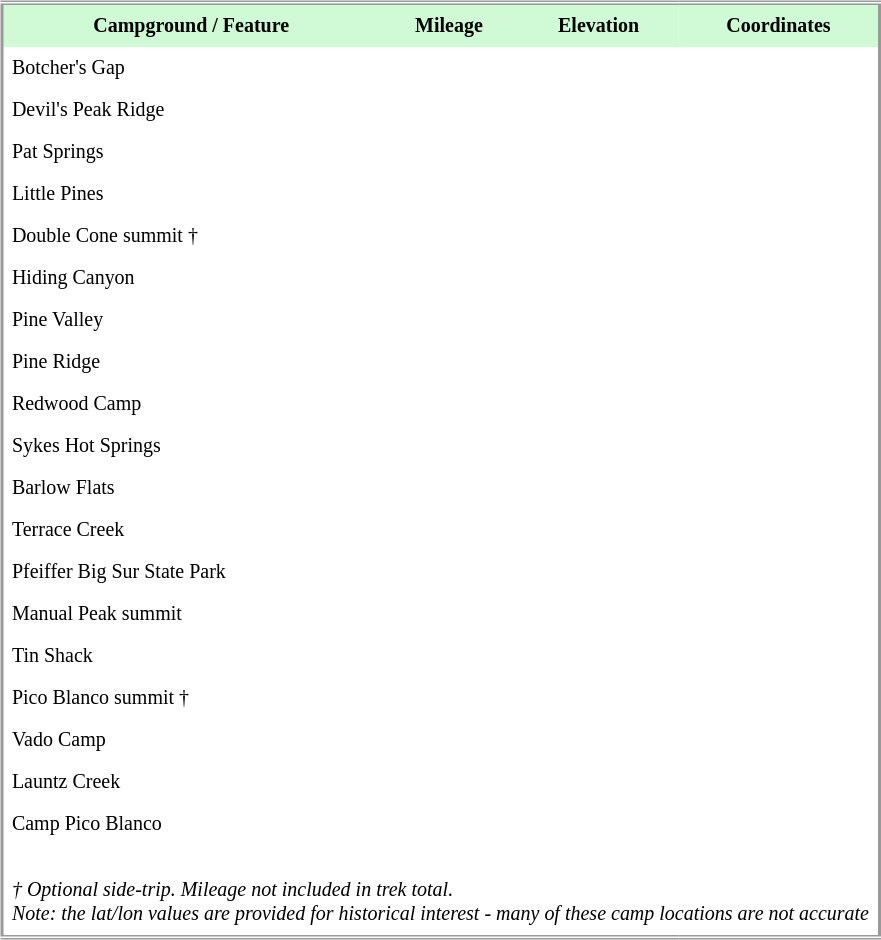<table border=0 cellspacing=0 cellpadding=6 style="margin-left:auto; margin-right:auto; border-left:2px double #999; border-right:2px double #999; border-bottom:3px double #999; border-top:3px double #999; border-collapse:collapse; text-align:left; font-size:smaller; float:right; margin: 1em auto 1em 2em">
<tr style="text-align:center; background:#cffad5;">
<td><strong>Campground / Feature</strong></td>
<td><strong>Mileage</strong></td>
<td><strong>Elevation</strong></td>
<td><strong>Coordinates</strong></td>
</tr>
<tr>
<td>Botcher's Gap</td>
<td></td>
<td></td>
<td></td>
</tr>
<tr>
<td>Devil's Peak Ridge</td>
<td></td>
<td></td>
<td></td>
</tr>
<tr>
<td>Pat Springs</td>
<td></td>
<td></td>
<td></td>
</tr>
<tr>
<td>Little Pines</td>
<td></td>
<td></td>
<td></td>
</tr>
<tr>
<td>Double Cone summit †</td>
<td></td>
<td></td>
<td></td>
</tr>
<tr>
<td>Hiding Canyon</td>
<td></td>
<td></td>
<td></td>
</tr>
<tr>
<td>Pine Valley</td>
<td></td>
<td></td>
<td></td>
</tr>
<tr>
<td>Pine Ridge</td>
<td></td>
<td></td>
<td></td>
</tr>
<tr>
<td>Redwood Camp</td>
<td></td>
<td></td>
<td></td>
</tr>
<tr>
<td>Sykes Hot Springs</td>
<td></td>
<td></td>
<td></td>
</tr>
<tr>
<td>Barlow Flats</td>
<td></td>
<td></td>
<td></td>
</tr>
<tr>
<td>Terrace Creek</td>
<td></td>
<td></td>
<td></td>
</tr>
<tr>
<td>Pfeiffer Big Sur State Park</td>
<td></td>
<td></td>
<td></td>
</tr>
<tr>
<td>Manual Peak summit</td>
<td></td>
<td></td>
<td></td>
</tr>
<tr>
<td>Tin Shack</td>
<td></td>
<td></td>
<td></td>
</tr>
<tr>
<td>Pico Blanco summit †</td>
<td></td>
<td></td>
<td></td>
</tr>
<tr>
<td>Vado Camp</td>
<td></td>
<td></td>
<td></td>
</tr>
<tr>
<td>Launtz Creek</td>
<td></td>
<td></td>
<td></td>
</tr>
<tr>
<td>Camp Pico Blanco</td>
<td></td>
<td></td>
<td></td>
</tr>
<tr>
<td colspan=4><br><em>† Optional side-trip. Mileage not included in trek total.</em>
<br>
<em>Note: the lat/lon values are provided for historical interest - many of these camp locations are not accurate</em></td>
</tr>
</table>
